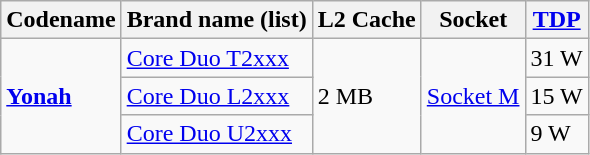<table class="wikitable">
<tr>
<th>Codename</th>
<th>Brand name (list)</th>
<th>L2 Cache</th>
<th>Socket</th>
<th><a href='#'>TDP</a></th>
</tr>
<tr>
<td rowspan="3"><strong><a href='#'>Yonah</a></strong></td>
<td><a href='#'>Core Duo T2xxx</a></td>
<td rowspan="3">2 MB</td>
<td rowspan="3"><a href='#'>Socket M</a></td>
<td>31 W</td>
</tr>
<tr>
<td><a href='#'>Core Duo L2xxx</a></td>
<td>15 W</td>
</tr>
<tr>
<td><a href='#'>Core Duo U2xxx</a></td>
<td>9 W</td>
</tr>
</table>
